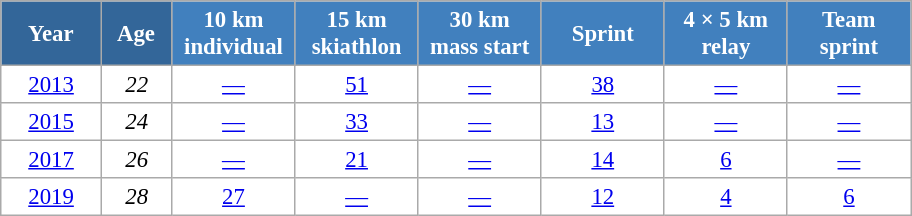<table class="wikitable" style="font-size:95%; text-align:center; border:grey solid 1px; border-collapse:collapse; background:#ffffff;">
<tr>
<th style="background-color:#369; color:white; width:60px;"> Year </th>
<th style="background-color:#369; color:white; width:40px;"> Age </th>
<th style="background-color:#4180be; color:white; width:75px;"> 10 km <br> individual </th>
<th style="background-color:#4180be; color:white; width:75px;"> 15 km <br> skiathlon </th>
<th style="background-color:#4180be; color:white; width:75px;"> 30 km <br> mass start </th>
<th style="background-color:#4180be; color:white; width:75px;"> Sprint </th>
<th style="background-color:#4180be; color:white; width:75px;"> 4 × 5 km <br> relay </th>
<th style="background-color:#4180be; color:white; width:75px;"> Team <br> sprint </th>
</tr>
<tr>
<td><a href='#'>2013</a></td>
<td><em>22</em></td>
<td><a href='#'>—</a></td>
<td><a href='#'>51</a></td>
<td><a href='#'>—</a></td>
<td><a href='#'>38</a></td>
<td><a href='#'>—</a></td>
<td><a href='#'>—</a></td>
</tr>
<tr>
<td><a href='#'>2015</a></td>
<td><em>24</em></td>
<td><a href='#'>—</a></td>
<td><a href='#'>33</a></td>
<td><a href='#'>—</a></td>
<td><a href='#'>13</a></td>
<td><a href='#'>—</a></td>
<td><a href='#'>—</a></td>
</tr>
<tr>
<td><a href='#'>2017</a></td>
<td><em>26</em></td>
<td><a href='#'>—</a></td>
<td><a href='#'>21</a></td>
<td><a href='#'>—</a></td>
<td><a href='#'>14</a></td>
<td><a href='#'>6</a></td>
<td><a href='#'>—</a></td>
</tr>
<tr>
<td><a href='#'>2019</a></td>
<td><em>28</em></td>
<td><a href='#'>27</a></td>
<td><a href='#'>—</a></td>
<td><a href='#'>—</a></td>
<td><a href='#'>12</a></td>
<td><a href='#'>4</a></td>
<td><a href='#'>6</a></td>
</tr>
</table>
